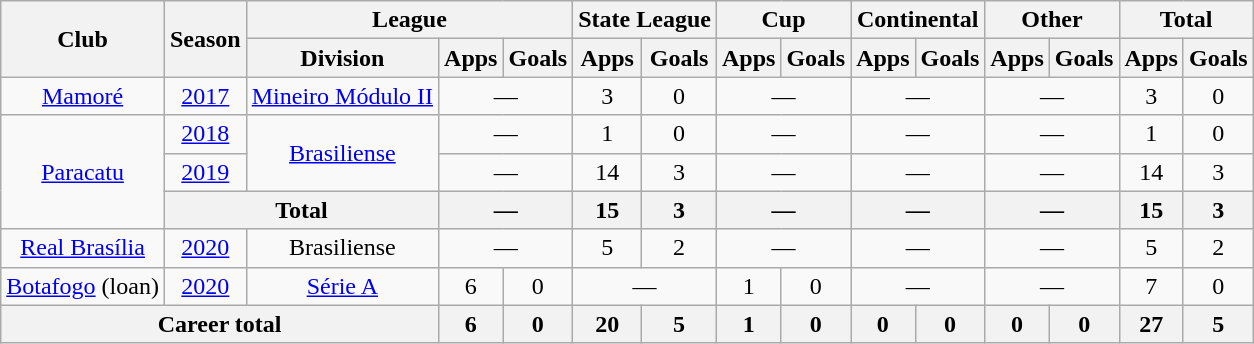<table class="wikitable" style="text-align: center;">
<tr>
<th rowspan="2">Club</th>
<th rowspan="2">Season</th>
<th colspan="3">League</th>
<th colspan="2">State League</th>
<th colspan="2">Cup</th>
<th colspan="2">Continental</th>
<th colspan="2">Other</th>
<th colspan="2">Total</th>
</tr>
<tr>
<th>Division</th>
<th>Apps</th>
<th>Goals</th>
<th>Apps</th>
<th>Goals</th>
<th>Apps</th>
<th>Goals</th>
<th>Apps</th>
<th>Goals</th>
<th>Apps</th>
<th>Goals</th>
<th>Apps</th>
<th>Goals</th>
</tr>
<tr>
<td valign="center"><a href='#'>Mamoré</a></td>
<td><a href='#'>2017</a></td>
<td><a href='#'>Mineiro Módulo II</a></td>
<td colspan="2">—</td>
<td>3</td>
<td>0</td>
<td colspan="2">—</td>
<td colspan="2">—</td>
<td colspan="2">—</td>
<td>3</td>
<td>0</td>
</tr>
<tr>
<td rowspan="3" valign="center"><a href='#'>Paracatu</a></td>
<td><a href='#'>2018</a></td>
<td rowspan="2"><a href='#'>Brasiliense</a></td>
<td colspan="2">—</td>
<td>1</td>
<td>0</td>
<td colspan="2">—</td>
<td colspan="2">—</td>
<td colspan="2">—</td>
<td>1</td>
<td>0</td>
</tr>
<tr>
<td><a href='#'>2019</a></td>
<td colspan="2">—</td>
<td>14</td>
<td>3</td>
<td colspan="2">—</td>
<td colspan="2">—</td>
<td colspan="2">—</td>
<td>14</td>
<td>3</td>
</tr>
<tr>
<th colspan="2">Total</th>
<th colspan="2">—</th>
<th>15</th>
<th>3</th>
<th colspan="2">—</th>
<th colspan="2">—</th>
<th colspan="2">—</th>
<th>15</th>
<th>3</th>
</tr>
<tr>
<td valign="center"><a href='#'>Real Brasília</a></td>
<td><a href='#'>2020</a></td>
<td>Brasiliense</td>
<td colspan="2">—</td>
<td>5</td>
<td>2</td>
<td colspan="2">—</td>
<td colspan="2">—</td>
<td colspan="2">—</td>
<td>5</td>
<td>2</td>
</tr>
<tr>
<td valign="center"><a href='#'>Botafogo</a> (loan)</td>
<td><a href='#'>2020</a></td>
<td><a href='#'>Série A</a></td>
<td>6</td>
<td>0</td>
<td colspan="2">—</td>
<td>1</td>
<td>0</td>
<td colspan="2">—</td>
<td colspan="2">—</td>
<td>7</td>
<td>0</td>
</tr>
<tr>
<th colspan="3"><strong>Career total</strong></th>
<th>6</th>
<th>0</th>
<th>20</th>
<th>5</th>
<th>1</th>
<th>0</th>
<th>0</th>
<th>0</th>
<th>0</th>
<th>0</th>
<th>27</th>
<th>5</th>
</tr>
</table>
